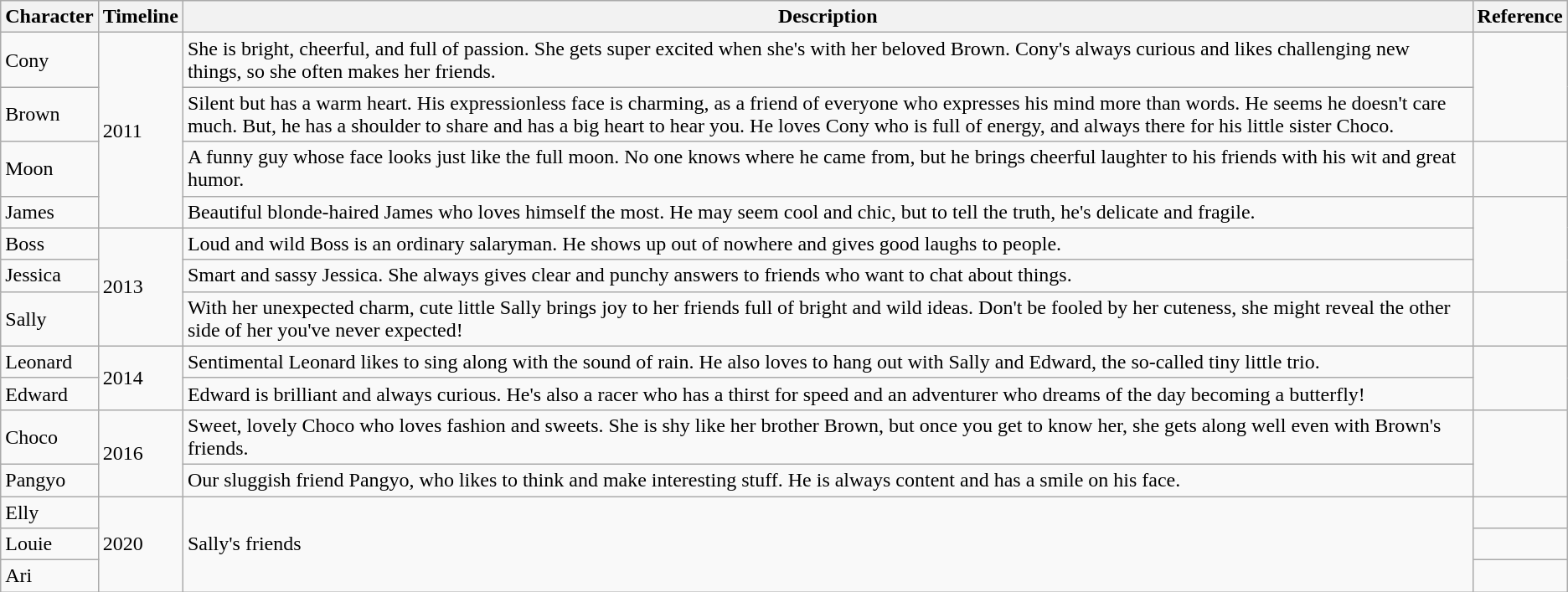<table class="wikitable">
<tr>
<th>Character</th>
<th>Timeline</th>
<th>Description</th>
<th>Reference</th>
</tr>
<tr>
<td>Cony</td>
<td rowspan="4">2011</td>
<td>She is bright, cheerful, and full of passion. She gets super excited when she's with her beloved Brown. Cony's always curious and likes challenging new things, so she often makes her friends.</td>
<td rowspan="2"></td>
</tr>
<tr>
<td>Brown</td>
<td>Silent but has a warm heart. His expressionless face is charming, as a friend of everyone who expresses his mind more than words. He seems he doesn't care much. But, he has a shoulder to share and has a big heart to hear you. He loves Cony who is full of energy, and always there for his little sister Choco.</td>
</tr>
<tr>
<td>Moon</td>
<td>A funny guy whose face looks just like the full moon. No one knows where he came from, but he brings cheerful laughter to his friends with his wit and great humor.</td>
<td></td>
</tr>
<tr>
<td>James</td>
<td>Beautiful blonde-haired James who loves himself the most. He may seem cool and chic, but to tell the truth, he's delicate and fragile.</td>
<td rowspan="3"></td>
</tr>
<tr>
<td>Boss</td>
<td rowspan="3">2013</td>
<td>Loud and wild Boss is an ordinary salaryman. He shows up out of nowhere and gives good laughs to people.</td>
</tr>
<tr>
<td>Jessica</td>
<td>Smart and sassy Jessica. She always gives clear and punchy answers to friends who want to chat about things.</td>
</tr>
<tr>
<td>Sally</td>
<td>With her unexpected charm, cute little Sally brings joy to her friends full of bright and wild ideas. Don't be fooled by her cuteness, she might reveal the other side of her you've never expected!</td>
<td></td>
</tr>
<tr>
<td>Leonard</td>
<td rowspan="2">2014</td>
<td>Sentimental Leonard likes to sing along with the sound of rain. He also loves to hang out with Sally and Edward, the so-called tiny little trio.</td>
<td rowspan="2"></td>
</tr>
<tr>
<td>Edward</td>
<td>Edward is brilliant and always curious. He's also a racer who has a thirst for speed and an adventurer who dreams of the day becoming a butterfly!</td>
</tr>
<tr>
<td>Choco</td>
<td rowspan="2">2016</td>
<td>Sweet, lovely Choco who loves fashion and sweets. She is shy like her brother Brown, but once you get to know her, she gets along well even with Brown's friends.</td>
<td rowspan="2"></td>
</tr>
<tr>
<td>Pangyo</td>
<td>Our sluggish friend Pangyo, who likes to think and make interesting stuff. He is always content and has a smile on his face.</td>
</tr>
<tr>
<td>Elly</td>
<td rowspan="3">2020</td>
<td rowspan="3">Sally's friends</td>
<td></td>
</tr>
<tr>
<td>Louie</td>
<td></td>
</tr>
<tr>
<td>Ari</td>
<td></td>
</tr>
</table>
